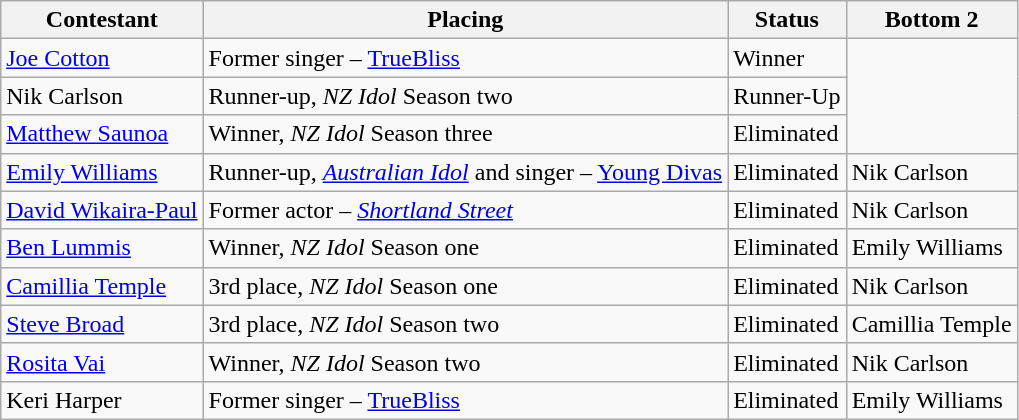<table class="wikitable">
<tr>
<th>Contestant</th>
<th>Placing</th>
<th>Status</th>
<th>Bottom 2</th>
</tr>
<tr>
<td><a href='#'>Joe Cotton</a></td>
<td>Former singer – <a href='#'>TrueBliss</a><br><td>Winner</td>
</tr>
<tr>
<td>Nik Carlson</td>
<td>Runner-up, <em>NZ Idol</em> Season two<br><td>Runner-Up</td>
</tr>
<tr>
<td><a href='#'>Matthew Saunoa</a></td>
<td>Winner, <em>NZ Idol</em> Season three<br><td>Eliminated</td>
</tr>
<tr>
<td><a href='#'>Emily Williams</a></td>
<td>Runner-up, <em><a href='#'>Australian Idol</a></em> and singer – <a href='#'>Young Divas</a><br><td>Eliminated</td>
<td>Nik Carlson</td>
</tr>
<tr>
<td><a href='#'>David Wikaira-Paul</a></td>
<td>Former actor – <em><a href='#'>Shortland Street</a></em><br><td>Eliminated</td>
<td>Nik Carlson</td>
</tr>
<tr>
<td><a href='#'>Ben Lummis</a></td>
<td>Winner, <em>NZ Idol</em> Season one<br><td>Eliminated</td>
<td>Emily Williams</td>
</tr>
<tr>
<td><a href='#'>Camillia Temple</a></td>
<td>3rd place, <em>NZ Idol</em> Season one<br><td>Eliminated</td>
<td>Nik Carlson</td>
</tr>
<tr>
<td><a href='#'>Steve Broad</a></td>
<td>3rd place, <em>NZ Idol</em> Season two<br><td>Eliminated</td>
<td>Camillia Temple</td>
</tr>
<tr>
<td><a href='#'>Rosita Vai</a></td>
<td>Winner, <em>NZ Idol</em> Season two<br><td>Eliminated</td>
<td>Nik Carlson</td>
</tr>
<tr>
<td>Keri Harper</td>
<td>Former singer – <a href='#'>TrueBliss</a><br><td>Eliminated</td>
<td>Emily Williams</td>
</tr>
</table>
